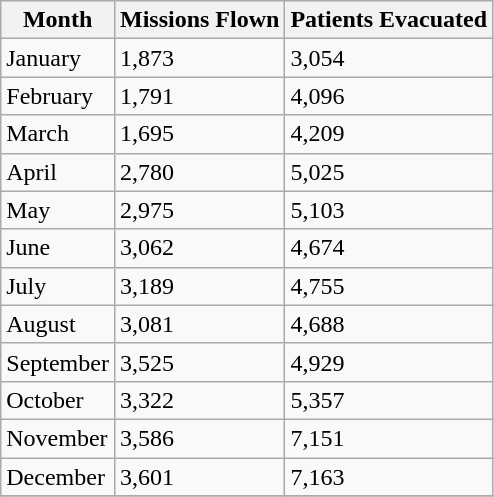<table class="wikitable">
<tr>
<th>Month</th>
<th>Missions Flown</th>
<th>Patients Evacuated</th>
</tr>
<tr>
<td>January</td>
<td>1,873</td>
<td>3,054</td>
</tr>
<tr>
<td>February</td>
<td>1,791</td>
<td>4,096</td>
</tr>
<tr>
<td>March</td>
<td>1,695</td>
<td>4,209</td>
</tr>
<tr>
<td>April</td>
<td>2,780</td>
<td>5,025</td>
</tr>
<tr>
<td>May</td>
<td>2,975</td>
<td>5,103</td>
</tr>
<tr>
<td>June</td>
<td>3,062</td>
<td>4,674</td>
</tr>
<tr>
<td>July</td>
<td>3,189</td>
<td>4,755</td>
</tr>
<tr>
<td>August</td>
<td>3,081</td>
<td>4,688</td>
</tr>
<tr>
<td>September</td>
<td>3,525</td>
<td>4,929</td>
</tr>
<tr>
<td>October</td>
<td>3,322</td>
<td>5,357</td>
</tr>
<tr>
<td>November</td>
<td>3,586</td>
<td>7,151</td>
</tr>
<tr>
<td>December</td>
<td>3,601</td>
<td>7,163</td>
</tr>
<tr>
</tr>
</table>
